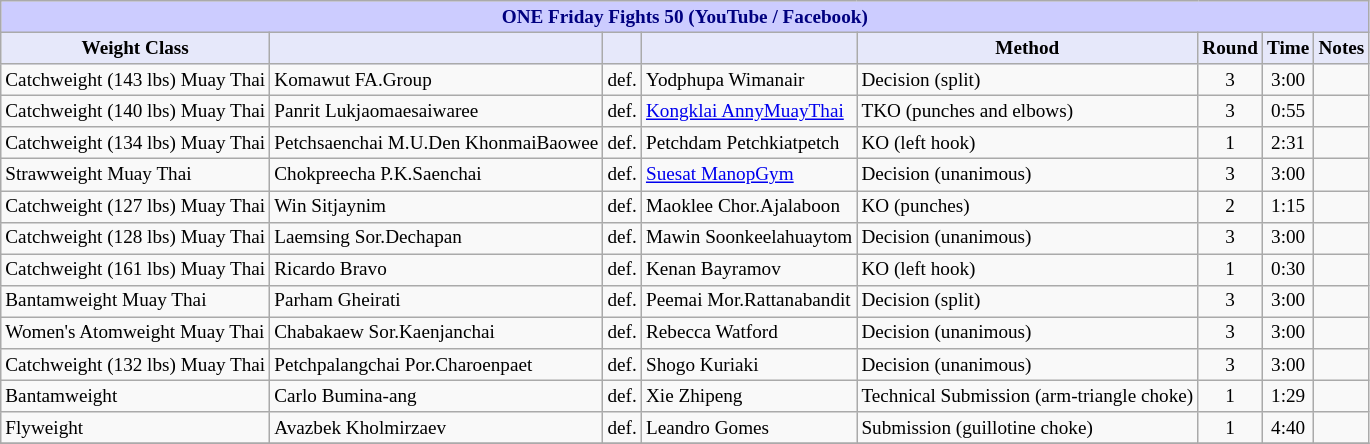<table class="wikitable" style="font-size: 80%;">
<tr>
<th colspan="8" style="background-color: #ccf; color: #000080; text-align: center;"><strong>ONE Friday Fights 50 (YouTube / Facebook)</strong></th>
</tr>
<tr>
<th colspan="1" style="background-color: #E6E8FA; color: #000000; text-align: center;">Weight Class</th>
<th colspan="1" style="background-color: #E6E8FA; color: #000000; text-align: center;"></th>
<th colspan="1" style="background-color: #E6E8FA; color: #000000; text-align: center;"></th>
<th colspan="1" style="background-color: #E6E8FA; color: #000000; text-align: center;"></th>
<th colspan="1" style="background-color: #E6E8FA; color: #000000; text-align: center;">Method</th>
<th colspan="1" style="background-color: #E6E8FA; color: #000000; text-align: center;">Round</th>
<th colspan="1" style="background-color: #E6E8FA; color: #000000; text-align: center;">Time</th>
<th colspan="1" style="background-color: #E6E8FA; color: #000000; text-align: center;">Notes</th>
</tr>
<tr>
<td>Catchweight (143 lbs) Muay Thai</td>
<td> Komawut FA.Group</td>
<td>def.</td>
<td> Yodphupa Wimanair</td>
<td>Decision (split)</td>
<td align=center>3</td>
<td align=center>3:00</td>
<td></td>
</tr>
<tr>
<td>Catchweight (140 lbs) Muay Thai</td>
<td> Panrit Lukjaomaesaiwaree</td>
<td>def.</td>
<td> <a href='#'>Kongklai AnnyMuayThai</a></td>
<td>TKO (punches and elbows)</td>
<td align=center>3</td>
<td align=center>0:55</td>
<td></td>
</tr>
<tr>
<td>Catchweight (134 lbs) Muay Thai</td>
<td> Petchsaenchai M.U.Den KhonmaiBaowee</td>
<td>def.</td>
<td> Petchdam Petchkiatpetch</td>
<td>KO (left hook)</td>
<td align=center>1</td>
<td align=center>2:31</td>
<td></td>
</tr>
<tr>
<td>Strawweight Muay Thai</td>
<td> Chokpreecha P.K.Saenchai</td>
<td>def.</td>
<td> <a href='#'>Suesat ManopGym</a></td>
<td>Decision (unanimous)</td>
<td align=center>3</td>
<td align=center>3:00</td>
<td></td>
</tr>
<tr>
<td>Catchweight (127 lbs) Muay Thai</td>
<td> Win Sitjaynim</td>
<td>def.</td>
<td> Maoklee Chor.Ajalaboon</td>
<td>KO (punches)</td>
<td align=center>2</td>
<td align=center>1:15</td>
<td></td>
</tr>
<tr>
<td>Catchweight (128 lbs) Muay Thai</td>
<td> Laemsing Sor.Dechapan</td>
<td>def.</td>
<td> Mawin Soonkeelahuaytom</td>
<td>Decision (unanimous)</td>
<td align=center>3</td>
<td align=center>3:00</td>
<td></td>
</tr>
<tr>
<td>Catchweight (161 lbs) Muay Thai</td>
<td> Ricardo Bravo</td>
<td>def.</td>
<td> Kenan Bayramov</td>
<td>KO (left hook)</td>
<td align=center>1</td>
<td align=center>0:30</td>
<td></td>
</tr>
<tr>
<td>Bantamweight Muay Thai</td>
<td> Parham Gheirati</td>
<td>def.</td>
<td> Peemai Mor.Rattanabandit</td>
<td>Decision (split)</td>
<td align=center>3</td>
<td align=center>3:00</td>
<td></td>
</tr>
<tr>
<td>Women's Atomweight Muay Thai</td>
<td> Chabakaew Sor.Kaenjanchai</td>
<td>def.</td>
<td> Rebecca Watford</td>
<td>Decision (unanimous)</td>
<td align=center>3</td>
<td align=center>3:00</td>
<td></td>
</tr>
<tr>
<td>Catchweight (132 lbs) Muay Thai</td>
<td> Petchpalangchai Por.Charoenpaet</td>
<td>def.</td>
<td> Shogo Kuriaki</td>
<td>Decision (unanimous)</td>
<td align=center>3</td>
<td align=center>3:00</td>
<td></td>
</tr>
<tr>
<td>Bantamweight</td>
<td> Carlo Bumina-ang</td>
<td>def.</td>
<td> Xie Zhipeng</td>
<td>Technical Submission (arm-triangle choke)</td>
<td align=center>1</td>
<td align=center>1:29</td>
<td></td>
</tr>
<tr>
<td>Flyweight</td>
<td> Avazbek Kholmirzaev</td>
<td>def.</td>
<td> Leandro Gomes</td>
<td>Submission (guillotine choke)</td>
<td align=center>1</td>
<td align=center>4:40</td>
<td></td>
</tr>
<tr>
</tr>
</table>
